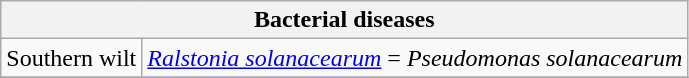<table class="wikitable" style="clear">
<tr>
<th colspan=2><strong>Bacterial diseases</strong><br></th>
</tr>
<tr>
<td>Southern wilt</td>
<td><em><a href='#'>Ralstonia solanacearum</a></em> = <em>Pseudomonas solanacearum</em></td>
</tr>
<tr>
</tr>
</table>
